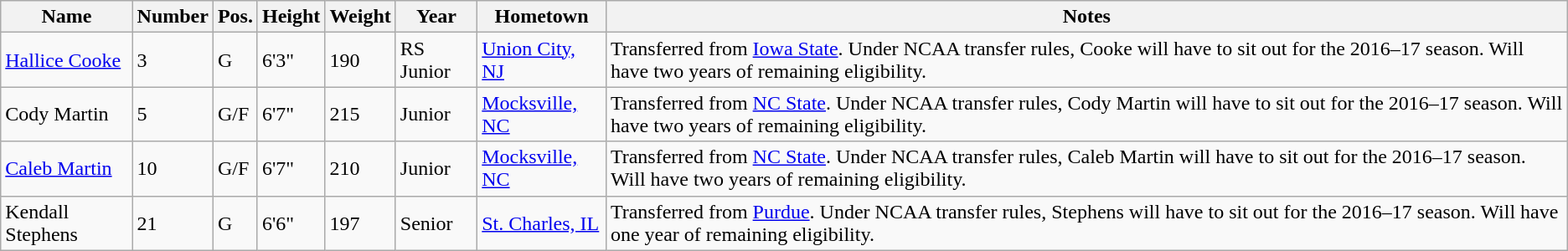<table class="wikitable sortable" border="1">
<tr>
<th>Name</th>
<th>Number</th>
<th>Pos.</th>
<th>Height</th>
<th>Weight</th>
<th>Year</th>
<th>Hometown</th>
<th class="unsortable">Notes</th>
</tr>
<tr>
<td><a href='#'>Hallice Cooke</a></td>
<td>3</td>
<td>G</td>
<td>6'3"</td>
<td>190</td>
<td>RS Junior</td>
<td><a href='#'>Union City, NJ</a></td>
<td>Transferred from <a href='#'>Iowa State</a>. Under NCAA transfer rules, Cooke will have to sit out for the 2016–17 season. Will have two years of remaining eligibility.</td>
</tr>
<tr>
<td>Cody Martin</td>
<td>5</td>
<td>G/F</td>
<td>6'7"</td>
<td>215</td>
<td>Junior</td>
<td><a href='#'>Mocksville, NC</a></td>
<td>Transferred from <a href='#'>NC State</a>. Under NCAA transfer rules, Cody Martin will have to sit out for the 2016–17 season. Will have two years of remaining eligibility.</td>
</tr>
<tr>
<td><a href='#'>Caleb Martin</a></td>
<td>10</td>
<td>G/F</td>
<td>6'7"</td>
<td>210</td>
<td>Junior</td>
<td><a href='#'>Mocksville, NC</a></td>
<td>Transferred from <a href='#'>NC State</a>. Under NCAA transfer rules, Caleb Martin will have to sit out for the 2016–17 season. Will have two years of remaining eligibility.</td>
</tr>
<tr>
<td>Kendall Stephens</td>
<td>21</td>
<td>G</td>
<td>6'6"</td>
<td>197</td>
<td>Senior</td>
<td><a href='#'>St. Charles, IL</a></td>
<td>Transferred from <a href='#'>Purdue</a>. Under NCAA transfer rules, Stephens will have to sit out for the 2016–17 season. Will have one year of remaining eligibility.</td>
</tr>
</table>
